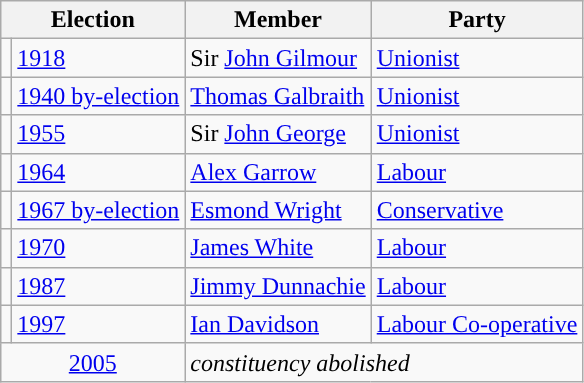<table class="wikitable">
<tr>
<th colspan="2">Election</th>
<th>Member</th>
<th>Party</th>
</tr>
<tr>
<td style="color:inherit;background-color: "></td>
<td><a href='#'>1918</a></td>
<td>Sir <a href='#'>John Gilmour</a></td>
<td><a href='#'>Unionist</a></td>
</tr>
<tr>
<td style="color:inherit;background-color: "></td>
<td><a href='#'>1940 by-election</a></td>
<td><a href='#'>Thomas Galbraith</a></td>
<td><a href='#'>Unionist</a></td>
</tr>
<tr>
<td style="color:inherit;background-color: "></td>
<td><a href='#'>1955</a></td>
<td>Sir <a href='#'>John George</a></td>
<td><a href='#'>Unionist</a></td>
</tr>
<tr>
<td style="color:inherit;background-color: "></td>
<td><a href='#'>1964</a></td>
<td><a href='#'>Alex Garrow</a></td>
<td><a href='#'>Labour</a></td>
</tr>
<tr>
<td style="color:inherit;background-color: "></td>
<td><a href='#'>1967 by-election</a></td>
<td><a href='#'>Esmond Wright</a></td>
<td><a href='#'>Conservative</a></td>
</tr>
<tr>
<td style="color:inherit;background-color: "></td>
<td><a href='#'>1970</a></td>
<td><a href='#'>James White</a></td>
<td><a href='#'>Labour</a></td>
</tr>
<tr>
<td style="color:inherit;background-color: "></td>
<td><a href='#'>1987</a></td>
<td><a href='#'>Jimmy Dunnachie</a></td>
<td><a href='#'>Labour</a></td>
</tr>
<tr>
<td style="color:inherit;background-color: "></td>
<td><a href='#'>1997</a></td>
<td><a href='#'>Ian Davidson</a></td>
<td><a href='#'>Labour Co-operative</a></td>
</tr>
<tr>
<td colspan="2" align="center"><a href='#'>2005</a></td>
<td colspan="2"><em>constituency abolished</em></td>
</tr>
</table>
